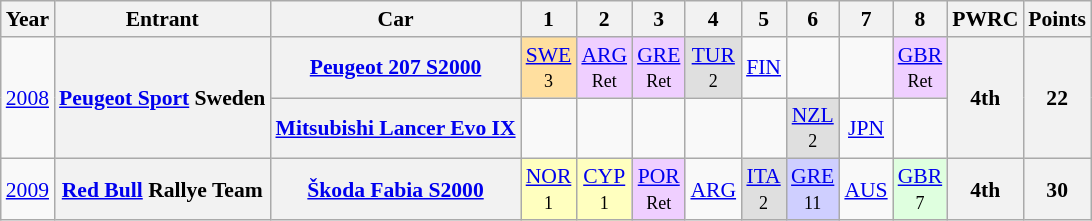<table class="wikitable" border="1" style="text-align:center; font-size:90%;">
<tr>
<th>Year</th>
<th>Entrant</th>
<th>Car</th>
<th>1</th>
<th>2</th>
<th>3</th>
<th>4</th>
<th>5</th>
<th>6</th>
<th>7</th>
<th>8</th>
<th>PWRC</th>
<th>Points</th>
</tr>
<tr>
<td rowspan=2><a href='#'>2008</a></td>
<th rowspan=2><a href='#'>Peugeot Sport</a> Sweden</th>
<th><a href='#'>Peugeot 207 S2000</a></th>
<td style="background:#FFDF9F;"><a href='#'>SWE</a><br><small>3</small></td>
<td style="background:#EFCFFF;"><a href='#'>ARG</a><br><small>Ret</small></td>
<td style="background:#EFCFFF;"><a href='#'>GRE</a><br><small>Ret</small></td>
<td style="background:#DFDFDF;"><a href='#'>TUR</a><br><small>2</small></td>
<td><a href='#'>FIN</a></td>
<td></td>
<td></td>
<td style="background:#EFCFFF;"><a href='#'>GBR</a><br><small>Ret</small></td>
<th rowspan=2>4th</th>
<th rowspan=2>22</th>
</tr>
<tr>
<th><a href='#'>Mitsubishi Lancer Evo IX</a></th>
<td></td>
<td></td>
<td></td>
<td></td>
<td></td>
<td style="background:#DFDFDF;"><a href='#'>NZL</a><br><small>2</small></td>
<td><a href='#'>JPN</a></td>
<td></td>
</tr>
<tr>
<td><a href='#'>2009</a></td>
<th><a href='#'>Red Bull</a> Rallye Team</th>
<th><a href='#'>Škoda Fabia S2000</a></th>
<td style="background:#FFFFBF;"><a href='#'>NOR</a><br><small>1</small></td>
<td style="background:#FFFFBF;"><a href='#'>CYP</a><br><small>1</small></td>
<td style="background:#EFCFFF;"><a href='#'>POR</a><br><small>Ret</small></td>
<td><a href='#'>ARG</a></td>
<td style="background:#DFDFDF;"><a href='#'>ITA</a><br><small>2</small></td>
<td style="background:#CFCFFF;"><a href='#'>GRE</a><br><small>11</small></td>
<td><a href='#'>AUS</a></td>
<td style="background:#DFFFDF;"><a href='#'>GBR</a><br><small>7</small></td>
<th>4th</th>
<th>30</th>
</tr>
</table>
